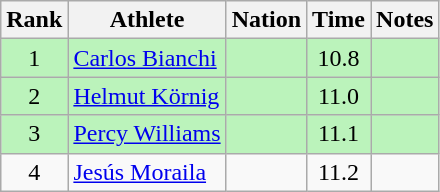<table class="wikitable sortable" style="text-align:center">
<tr>
<th>Rank</th>
<th>Athlete</th>
<th>Nation</th>
<th>Time</th>
<th>Notes</th>
</tr>
<tr bgcolor=bbf3bb>
<td>1</td>
<td align=left><a href='#'>Carlos Bianchi</a></td>
<td align=left></td>
<td>10.8</td>
<td></td>
</tr>
<tr bgcolor=bbf3bb>
<td>2</td>
<td align=left><a href='#'>Helmut Körnig</a></td>
<td align=left></td>
<td>11.0</td>
<td></td>
</tr>
<tr bgcolor=bbf3bb>
<td>3</td>
<td align=left><a href='#'>Percy Williams</a></td>
<td align=left></td>
<td>11.1</td>
<td></td>
</tr>
<tr>
<td>4</td>
<td align=left><a href='#'>Jesús Moraila</a></td>
<td align=left></td>
<td>11.2</td>
<td></td>
</tr>
</table>
